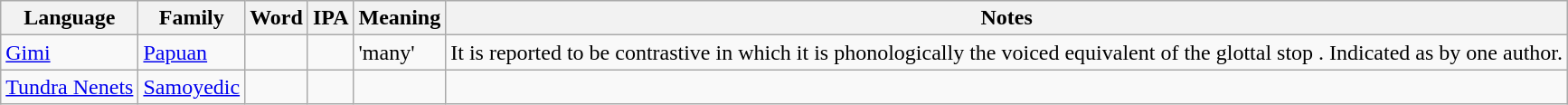<table class="wikitable">
<tr>
<th>Language</th>
<th>Family</th>
<th>Word</th>
<th>IPA</th>
<th>Meaning</th>
<th>Notes</th>
</tr>
<tr>
<td><a href='#'>Gimi</a></td>
<td><a href='#'>Papuan</a></td>
<td><em></em></td>
<td></td>
<td>'many'</td>
<td>It is reported to be contrastive in which it is phonologically the voiced equivalent of the glottal stop . Indicated as  by one author.</td>
</tr>
<tr>
<td><a href='#'>Tundra Nenets</a></td>
<td><a href='#'>Samoyedic</a></td>
<td></td>
<td></td>
<td></td>
<td></td>
</tr>
</table>
